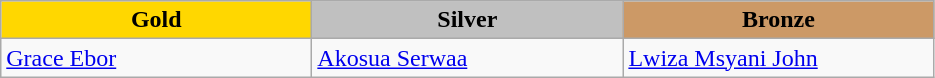<table class="wikitable" style="text-align:left">
<tr align="center">
<td width=200 bgcolor=gold><strong>Gold</strong></td>
<td width=200 bgcolor=silver><strong>Silver</strong></td>
<td width=200 bgcolor=CC9966><strong>Bronze</strong></td>
</tr>
<tr>
<td><a href='#'>Grace Ebor</a><br><em></em></td>
<td><a href='#'>Akosua Serwaa</a><br><em></em></td>
<td><a href='#'>Lwiza Msyani John</a><br><em></em></td>
</tr>
</table>
